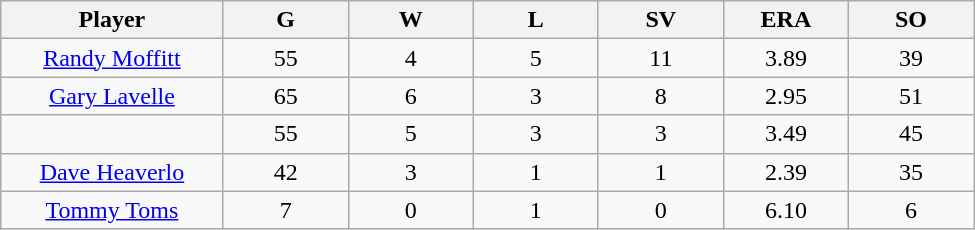<table class="wikitable sortable">
<tr>
<th bgcolor="#DDDDFF" width="16%">Player</th>
<th bgcolor="#DDDDFF" width="9%">G</th>
<th bgcolor="#DDDDFF" width="9%">W</th>
<th bgcolor="#DDDDFF" width="9%">L</th>
<th bgcolor="#DDDDFF" width="9%">SV</th>
<th bgcolor="#DDDDFF" width="9%">ERA</th>
<th bgcolor="#DDDDFF" width="9%">SO</th>
</tr>
<tr align="center">
<td><a href='#'>Randy Moffitt</a></td>
<td>55</td>
<td>4</td>
<td>5</td>
<td>11</td>
<td>3.89</td>
<td>39</td>
</tr>
<tr align=center>
<td><a href='#'>Gary Lavelle</a></td>
<td>65</td>
<td>6</td>
<td>3</td>
<td>8</td>
<td>2.95</td>
<td>51</td>
</tr>
<tr align=center>
<td></td>
<td>55</td>
<td>5</td>
<td>3</td>
<td>3</td>
<td>3.49</td>
<td>45</td>
</tr>
<tr align="center">
<td><a href='#'>Dave Heaverlo</a></td>
<td>42</td>
<td>3</td>
<td>1</td>
<td>1</td>
<td>2.39</td>
<td>35</td>
</tr>
<tr align=center>
<td><a href='#'>Tommy Toms</a></td>
<td>7</td>
<td>0</td>
<td>1</td>
<td>0</td>
<td>6.10</td>
<td>6</td>
</tr>
</table>
